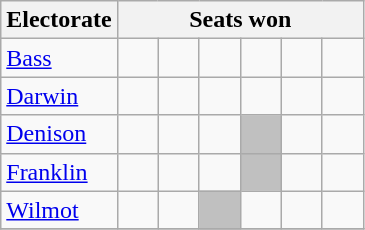<table class="wikitable">
<tr>
<th>Electorate</th>
<th colspan=7>Seats won</th>
</tr>
<tr>
<td><a href='#'>Bass</a></td>
<td width=20 > </td>
<td width=20 > </td>
<td width=20 > </td>
<td width=20 > </td>
<td width=20 > </td>
<td width=20 > </td>
</tr>
<tr>
<td><a href='#'>Darwin</a></td>
<td> </td>
<td> </td>
<td> </td>
<td> </td>
<td> </td>
<td> </td>
</tr>
<tr>
<td><a href='#'>Denison</a></td>
<td> </td>
<td> </td>
<td> </td>
<td bgcolor="#C0C0C0"> </td>
<td> </td>
<td> </td>
</tr>
<tr>
<td><a href='#'>Franklin</a></td>
<td> </td>
<td> </td>
<td> </td>
<td bgcolor="#C0C0C0"> </td>
<td> </td>
<td> </td>
</tr>
<tr>
<td><a href='#'>Wilmot</a></td>
<td> </td>
<td> </td>
<td bgcolor="#C0C0C0"> </td>
<td> </td>
<td> </td>
<td> </td>
</tr>
<tr>
</tr>
</table>
